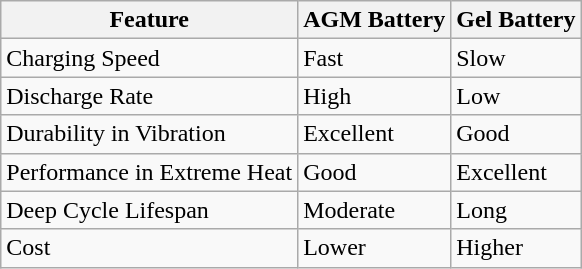<table class="wikitable">
<tr>
<th>Feature</th>
<th>AGM Battery</th>
<th>Gel Battery</th>
</tr>
<tr>
<td>Charging Speed</td>
<td>Fast</td>
<td>Slow</td>
</tr>
<tr>
<td>Discharge Rate</td>
<td>High</td>
<td>Low</td>
</tr>
<tr>
<td>Durability in Vibration</td>
<td>Excellent</td>
<td>Good</td>
</tr>
<tr>
<td>Performance in Extreme Heat</td>
<td>Good</td>
<td>Excellent</td>
</tr>
<tr>
<td>Deep Cycle Lifespan</td>
<td>Moderate</td>
<td>Long</td>
</tr>
<tr>
<td>Cost</td>
<td>Lower</td>
<td>Higher</td>
</tr>
</table>
